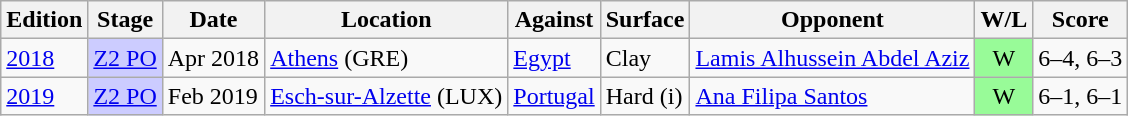<table class=wikitable>
<tr>
<th>Edition</th>
<th>Stage</th>
<th>Date</th>
<th>Location</th>
<th>Against</th>
<th>Surface</th>
<th>Opponent</th>
<th>W/L</th>
<th>Score</th>
</tr>
<tr>
<td><a href='#'>2018</a></td>
<td style="background:#CCCCFF;"><a href='#'>Z2 PO</a></td>
<td>Apr 2018</td>
<td><a href='#'>Athens</a> (GRE)</td>
<td> <a href='#'>Egypt</a></td>
<td>Clay</td>
<td><a href='#'>Lamis Alhussein Abdel Aziz</a></td>
<td style="text-align:center; background:#98fb98;">W</td>
<td>6–4, 6–3</td>
</tr>
<tr>
<td><a href='#'>2019</a></td>
<td style="background:#CCCCFF;"><a href='#'>Z2 PO</a></td>
<td>Feb 2019</td>
<td><a href='#'>Esch-sur-Alzette</a> (LUX)</td>
<td> <a href='#'>Portugal</a></td>
<td>Hard (i)</td>
<td><a href='#'>Ana Filipa Santos</a></td>
<td style="text-align:center; background:#98fb98;">W</td>
<td>6–1, 6–1</td>
</tr>
</table>
